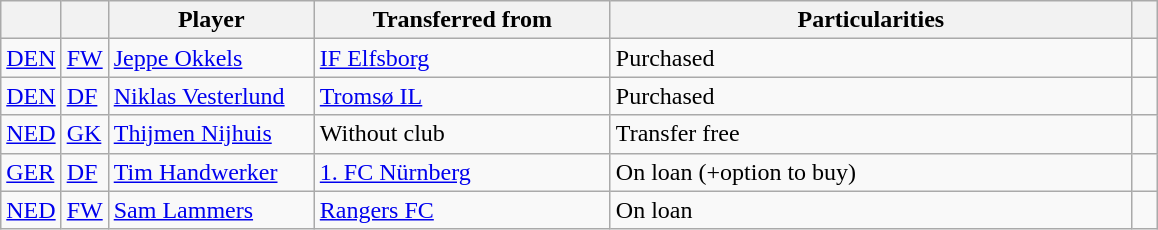<table class="wikitable plainrowheaders sortable">
<tr>
<th></th>
<th></th>
<th style="width: 130px;">Player</th>
<th style="width: 190px;">Transferred from</th>
<th style="width: 340px;">Particularities</th>
<th style="width: 10px;"></th>
</tr>
<tr>
<td><strong></strong> <a href='#'>DEN</a></td>
<td><a href='#'>FW</a></td>
<td><a href='#'>Jeppe Okkels</a></td>
<td><strong></strong> <a href='#'>IF Elfsborg</a></td>
<td>Purchased</td>
<td></td>
</tr>
<tr>
<td><strong></strong> <a href='#'>DEN</a></td>
<td><a href='#'>DF</a></td>
<td><a href='#'>Niklas Vesterlund</a></td>
<td><strong></strong> <a href='#'>Tromsø IL</a></td>
<td>Purchased</td>
<td></td>
</tr>
<tr>
<td><strong></strong> <a href='#'>NED</a></td>
<td><a href='#'>GK</a></td>
<td><a href='#'>Thijmen Nijhuis</a></td>
<td><strong></strong> Without club</td>
<td>Transfer free</td>
<td></td>
</tr>
<tr>
<td><strong></strong> <a href='#'>GER</a></td>
<td><a href='#'>DF</a></td>
<td><a href='#'>Tim Handwerker</a></td>
<td><strong></strong> <a href='#'>1. FC Nürnberg</a></td>
<td>On loan (+option to buy)</td>
<td></td>
</tr>
<tr>
<td><strong></strong> <a href='#'>NED</a></td>
<td><a href='#'>FW</a></td>
<td><a href='#'>Sam Lammers</a></td>
<td><strong></strong> <a href='#'>Rangers FC</a></td>
<td>On loan</td>
<td></td>
</tr>
</table>
